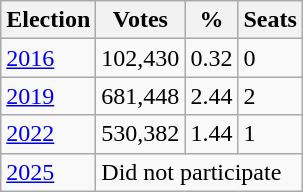<table class="wikitable">
<tr>
<th>Election</th>
<th>Votes</th>
<th>%</th>
<th>Seats</th>
</tr>
<tr>
<td><a href='#'>2016</a></td>
<td>102,430</td>
<td>0.32</td>
<td>0</td>
</tr>
<tr>
<td><a href='#'>2019</a></td>
<td>681,448</td>
<td>2.44</td>
<td>2</td>
</tr>
<tr>
<td><a href='#'>2022</a></td>
<td>530,382</td>
<td>1.44</td>
<td>1</td>
</tr>
<tr>
<td><a href='#'>2025</a></td>
<td colspan="3">Did not participate</td>
</tr>
</table>
